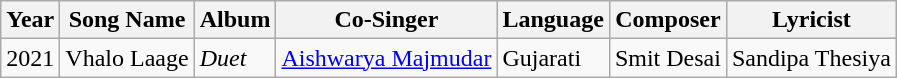<table class="wikitable">
<tr>
<th scope="col">Year</th>
<th scope="col">Song Name</th>
<th scope="col">Album</th>
<th scope="col">Co-Singer</th>
<th scope="col">Language</th>
<th scope="col">Composer</th>
<th scope="col">Lyricist</th>
</tr>
<tr>
<td>2021</td>
<td>Vhalo Laage</td>
<td><em>Duet</em></td>
<td><a href='#'>Aishwarya Majmudar</a></td>
<td>Gujarati</td>
<td>Smit Desai</td>
<td>Sandipa Thesiya</td>
</tr>
</table>
